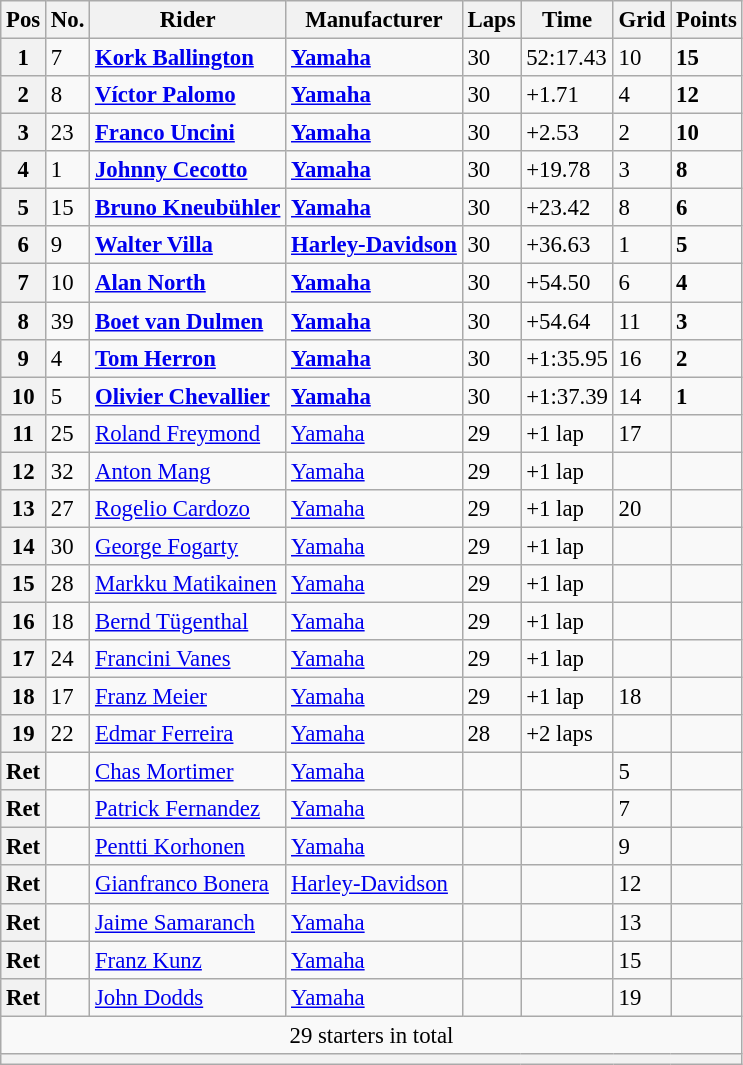<table class="wikitable" style="font-size: 95%;">
<tr>
<th>Pos</th>
<th>No.</th>
<th>Rider</th>
<th>Manufacturer</th>
<th>Laps</th>
<th>Time</th>
<th>Grid</th>
<th>Points</th>
</tr>
<tr>
<th>1</th>
<td>7</td>
<td> <strong><a href='#'>Kork Ballington</a></strong></td>
<td><strong><a href='#'>Yamaha</a></strong></td>
<td>30</td>
<td>52:17.43</td>
<td>10</td>
<td><strong>15</strong></td>
</tr>
<tr>
<th>2</th>
<td>8</td>
<td> <strong><a href='#'>Víctor Palomo</a></strong></td>
<td><strong><a href='#'>Yamaha</a></strong></td>
<td>30</td>
<td>+1.71</td>
<td>4</td>
<td><strong>12</strong></td>
</tr>
<tr>
<th>3</th>
<td>23</td>
<td> <strong><a href='#'>Franco Uncini</a></strong></td>
<td><strong><a href='#'>Yamaha</a></strong></td>
<td>30</td>
<td>+2.53</td>
<td>2</td>
<td><strong>10</strong></td>
</tr>
<tr>
<th>4</th>
<td>1</td>
<td> <strong><a href='#'>Johnny Cecotto</a></strong></td>
<td><strong><a href='#'>Yamaha</a></strong></td>
<td>30</td>
<td>+19.78</td>
<td>3</td>
<td><strong>8</strong></td>
</tr>
<tr>
<th>5</th>
<td>15</td>
<td> <strong><a href='#'>Bruno Kneubühler</a></strong></td>
<td><strong><a href='#'>Yamaha</a></strong></td>
<td>30</td>
<td>+23.42</td>
<td>8</td>
<td><strong>6</strong></td>
</tr>
<tr>
<th>6</th>
<td>9</td>
<td> <strong><a href='#'>Walter Villa</a></strong></td>
<td><strong><a href='#'>Harley-Davidson</a></strong></td>
<td>30</td>
<td>+36.63</td>
<td>1</td>
<td><strong>5</strong></td>
</tr>
<tr>
<th>7</th>
<td>10</td>
<td> <strong><a href='#'>Alan North</a></strong></td>
<td><strong><a href='#'>Yamaha</a></strong></td>
<td>30</td>
<td>+54.50</td>
<td>6</td>
<td><strong>4</strong></td>
</tr>
<tr>
<th>8</th>
<td>39</td>
<td> <strong><a href='#'>Boet van Dulmen</a></strong></td>
<td><strong><a href='#'>Yamaha</a></strong></td>
<td>30</td>
<td>+54.64</td>
<td>11</td>
<td><strong>3</strong></td>
</tr>
<tr>
<th>9</th>
<td>4</td>
<td> <strong><a href='#'>Tom Herron</a></strong></td>
<td><strong><a href='#'>Yamaha</a></strong></td>
<td>30</td>
<td>+1:35.95</td>
<td>16</td>
<td><strong>2</strong></td>
</tr>
<tr>
<th>10</th>
<td>5</td>
<td> <strong><a href='#'>Olivier Chevallier</a></strong></td>
<td><strong><a href='#'>Yamaha</a></strong></td>
<td>30</td>
<td>+1:37.39</td>
<td>14</td>
<td><strong>1</strong></td>
</tr>
<tr>
<th>11</th>
<td>25</td>
<td> <a href='#'>Roland Freymond</a></td>
<td><a href='#'>Yamaha</a></td>
<td>29</td>
<td>+1 lap</td>
<td>17</td>
<td></td>
</tr>
<tr>
<th>12</th>
<td>32</td>
<td> <a href='#'>Anton Mang</a></td>
<td><a href='#'>Yamaha</a></td>
<td>29</td>
<td>+1 lap</td>
<td></td>
<td></td>
</tr>
<tr>
<th>13</th>
<td>27</td>
<td> <a href='#'>Rogelio Cardozo</a></td>
<td><a href='#'>Yamaha</a></td>
<td>29</td>
<td>+1 lap</td>
<td>20</td>
<td></td>
</tr>
<tr>
<th>14</th>
<td>30</td>
<td> <a href='#'>George Fogarty</a></td>
<td><a href='#'>Yamaha</a></td>
<td>29</td>
<td>+1 lap</td>
<td></td>
<td></td>
</tr>
<tr>
<th>15</th>
<td>28</td>
<td> <a href='#'>Markku Matikainen</a></td>
<td><a href='#'>Yamaha</a></td>
<td>29</td>
<td>+1 lap</td>
<td></td>
<td></td>
</tr>
<tr>
<th>16</th>
<td>18</td>
<td> <a href='#'>Bernd Tügenthal</a></td>
<td><a href='#'>Yamaha</a></td>
<td>29</td>
<td>+1 lap</td>
<td></td>
<td></td>
</tr>
<tr>
<th>17</th>
<td>24</td>
<td> <a href='#'>Francini Vanes</a></td>
<td><a href='#'>Yamaha</a></td>
<td>29</td>
<td>+1 lap</td>
<td></td>
<td></td>
</tr>
<tr>
<th>18</th>
<td>17</td>
<td> <a href='#'>Franz Meier</a></td>
<td><a href='#'>Yamaha</a></td>
<td>29</td>
<td>+1 lap</td>
<td>18</td>
<td></td>
</tr>
<tr>
<th>19</th>
<td>22</td>
<td> <a href='#'>Edmar Ferreira</a></td>
<td><a href='#'>Yamaha</a></td>
<td>28</td>
<td>+2 laps</td>
<td></td>
<td></td>
</tr>
<tr>
<th>Ret</th>
<td></td>
<td> <a href='#'>Chas Mortimer</a></td>
<td><a href='#'>Yamaha</a></td>
<td></td>
<td></td>
<td>5</td>
<td></td>
</tr>
<tr>
<th>Ret</th>
<td></td>
<td> <a href='#'>Patrick Fernandez</a></td>
<td><a href='#'>Yamaha</a></td>
<td></td>
<td></td>
<td>7</td>
<td></td>
</tr>
<tr>
<th>Ret</th>
<td></td>
<td> <a href='#'>Pentti Korhonen</a></td>
<td><a href='#'>Yamaha</a></td>
<td></td>
<td></td>
<td>9</td>
<td></td>
</tr>
<tr>
<th>Ret</th>
<td></td>
<td> <a href='#'>Gianfranco Bonera</a></td>
<td><a href='#'>Harley-Davidson</a></td>
<td></td>
<td></td>
<td>12</td>
<td></td>
</tr>
<tr>
<th>Ret</th>
<td></td>
<td> <a href='#'>Jaime Samaranch</a></td>
<td><a href='#'>Yamaha</a></td>
<td></td>
<td></td>
<td>13</td>
<td></td>
</tr>
<tr>
<th>Ret</th>
<td></td>
<td> <a href='#'>Franz Kunz</a></td>
<td><a href='#'>Yamaha</a></td>
<td></td>
<td></td>
<td>15</td>
<td></td>
</tr>
<tr>
<th>Ret</th>
<td></td>
<td> <a href='#'>John Dodds</a></td>
<td><a href='#'>Yamaha</a></td>
<td></td>
<td></td>
<td>19</td>
<td></td>
</tr>
<tr>
<td colspan=8 align=center>29 starters in total</td>
</tr>
<tr>
<th colspan=8></th>
</tr>
</table>
